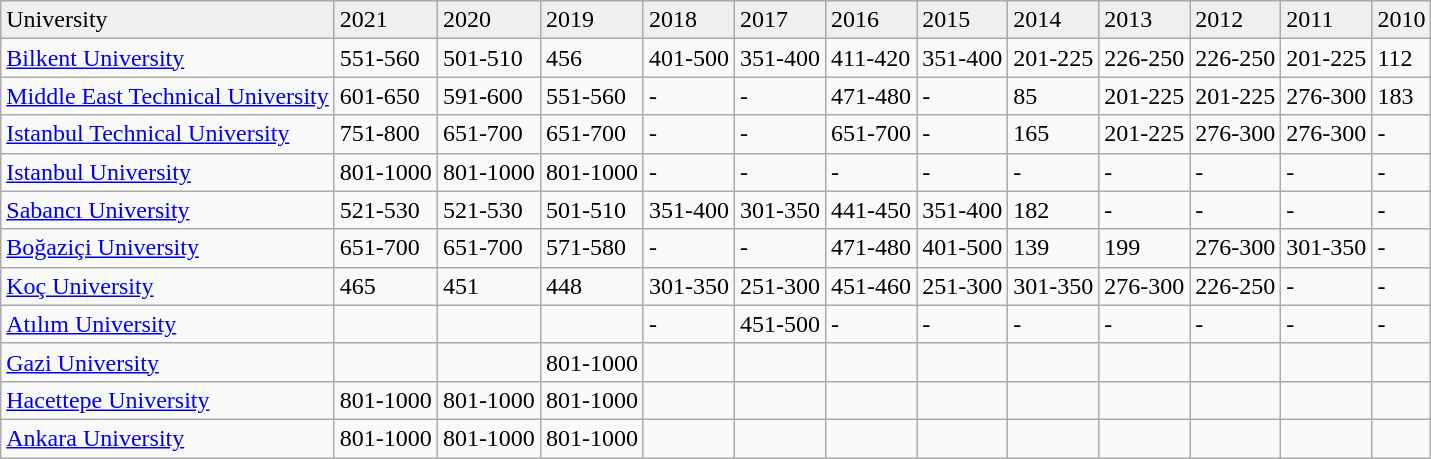<table class="wikitable sortable">
<tr style="background:#efefef;">
<td>University</td>
<td>2021</td>
<td>2020</td>
<td>2019</td>
<td>2018</td>
<td>2017</td>
<td>2016 </td>
<td>2015 </td>
<td>2014</td>
<td>2013</td>
<td>2012</td>
<td>2011</td>
<td>2010</td>
</tr>
<tr>
<td><a href='#'>Bilkent University</a></td>
<td>551-560</td>
<td>501-510</td>
<td>456</td>
<td>401-500</td>
<td>351-400</td>
<td>411-420</td>
<td>351-400</td>
<td>201-225</td>
<td>226-250</td>
<td>226-250</td>
<td>201-225</td>
<td>112</td>
</tr>
<tr>
<td><a href='#'>Middle East Technical University</a></td>
<td>601-650</td>
<td>591-600</td>
<td>551-560</td>
<td>-</td>
<td>-</td>
<td>471-480</td>
<td>-</td>
<td>85</td>
<td>201-225</td>
<td>201-225</td>
<td>276-300</td>
<td>183</td>
</tr>
<tr>
<td><a href='#'>Istanbul Technical University</a></td>
<td>751-800</td>
<td>651-700</td>
<td>651-700</td>
<td>-</td>
<td>-</td>
<td>651-700</td>
<td>-</td>
<td>165</td>
<td>201-225</td>
<td>276-300</td>
<td>276-300</td>
<td>-</td>
</tr>
<tr>
<td><a href='#'>Istanbul University</a></td>
<td>801-1000</td>
<td>801-1000</td>
<td>801-1000</td>
<td>-</td>
<td>-</td>
<td>-</td>
<td>-</td>
<td>-</td>
<td>-</td>
<td>-</td>
<td>-</td>
<td>-</td>
</tr>
<tr>
<td><a href='#'>Sabancı University</a></td>
<td>521-530</td>
<td>521-530</td>
<td>501-510</td>
<td>351-400</td>
<td>301-350</td>
<td>441-450</td>
<td>351-400</td>
<td>182</td>
<td>-</td>
<td>-</td>
<td>-</td>
<td>-</td>
</tr>
<tr>
<td><a href='#'>Boğaziçi University</a></td>
<td>651-700</td>
<td>651-700</td>
<td>571-580</td>
<td>-</td>
<td>-</td>
<td>471-480</td>
<td>401-500</td>
<td>139</td>
<td>199</td>
<td>276-300</td>
<td>301-350</td>
<td>-</td>
</tr>
<tr>
<td><a href='#'>Koç University</a></td>
<td>465</td>
<td>451</td>
<td>448</td>
<td>301-350</td>
<td>251-300</td>
<td>451-460</td>
<td>251-300</td>
<td>301-350</td>
<td>276-300</td>
<td>226-250</td>
<td>-</td>
<td>-</td>
</tr>
<tr>
<td><a href='#'>Atılım University</a></td>
<td></td>
<td></td>
<td></td>
<td>-</td>
<td>451-500</td>
<td>-</td>
<td>-</td>
<td>-</td>
<td>-</td>
<td>-</td>
<td>-</td>
<td>-</td>
</tr>
<tr>
<td><a href='#'>Gazi University</a></td>
<td></td>
<td></td>
<td>801-1000</td>
<td></td>
<td></td>
<td></td>
<td></td>
<td></td>
<td></td>
<td></td>
<td></td>
<td></td>
</tr>
<tr>
<td><a href='#'>Hacettepe University</a></td>
<td>801-1000</td>
<td>801-1000</td>
<td>801-1000</td>
<td></td>
<td></td>
<td></td>
<td></td>
<td></td>
<td></td>
<td></td>
<td></td>
<td></td>
</tr>
<tr>
<td><a href='#'>Ankara University</a></td>
<td>801-1000</td>
<td>801-1000</td>
<td>801-1000</td>
<td></td>
<td></td>
<td></td>
<td></td>
<td></td>
<td></td>
<td></td>
<td></td>
<td></td>
</tr>
</table>
